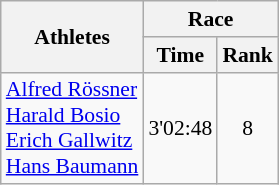<table class="wikitable" border="1" style="font-size:90%">
<tr>
<th rowspan=2>Athletes</th>
<th colspan=2>Race</th>
</tr>
<tr>
<th>Time</th>
<th>Rank</th>
</tr>
<tr>
<td><a href='#'>Alfred Rössner</a><br><a href='#'>Harald Bosio</a><br><a href='#'>Erich Gallwitz</a><br><a href='#'>Hans Baumann</a></td>
<td align=center>3'02:48</td>
<td align=center>8</td>
</tr>
</table>
